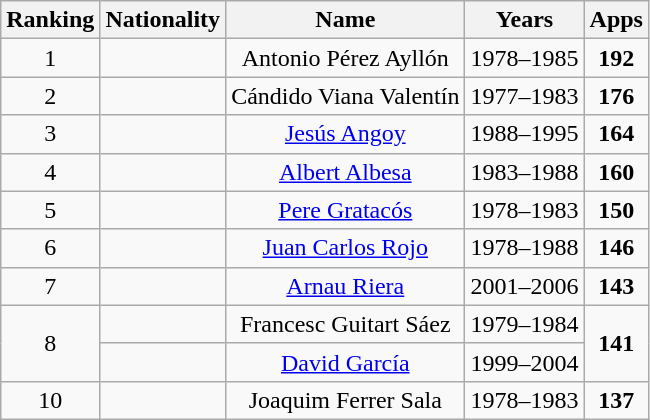<table class="wikitable sortable" style=text-align:center>
<tr>
<th>Ranking</th>
<th>Nationality</th>
<th>Name</th>
<th>Years</th>
<th>Apps</th>
</tr>
<tr>
<td>1</td>
<td align=left></td>
<td>Antonio Pérez Ayllón</td>
<td>1978–1985</td>
<td><strong>192</strong></td>
</tr>
<tr>
<td>2</td>
<td align=left></td>
<td>Cándido Viana Valentín</td>
<td>1977–1983</td>
<td><strong>176</strong></td>
</tr>
<tr>
<td>3</td>
<td align=left></td>
<td><a href='#'>Jesús Angoy</a></td>
<td>1988–1995</td>
<td><strong>164</strong></td>
</tr>
<tr>
<td>4</td>
<td align=left></td>
<td><a href='#'>Albert Albesa</a></td>
<td>1983–1988</td>
<td><strong>160</strong></td>
</tr>
<tr>
<td>5</td>
<td align=left></td>
<td><a href='#'>Pere Gratacós</a></td>
<td>1978–1983</td>
<td><strong>150</strong></td>
</tr>
<tr>
<td>6</td>
<td align=left></td>
<td><a href='#'>Juan Carlos Rojo</a></td>
<td>1978–1988</td>
<td><strong>146</strong></td>
</tr>
<tr>
<td>7</td>
<td align=left></td>
<td><a href='#'>Arnau Riera</a></td>
<td>2001–2006</td>
<td><strong>143</strong></td>
</tr>
<tr>
<td rowspan=2>8</td>
<td align=left></td>
<td>Francesc Guitart Sáez</td>
<td>1979–1984</td>
<td rowspan=2><strong>141</strong></td>
</tr>
<tr>
<td align=left></td>
<td><a href='#'>David García</a></td>
<td>1999–2004</td>
</tr>
<tr>
<td>10</td>
<td align=left></td>
<td>Joaquim Ferrer Sala</td>
<td>1978–1983</td>
<td><strong>137</strong></td>
</tr>
</table>
